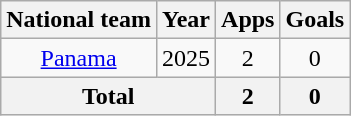<table class="wikitable" style="text-align:center">
<tr>
<th>National team</th>
<th>Year</th>
<th>Apps</th>
<th>Goals</th>
</tr>
<tr>
<td rowspan="1"><a href='#'>Panama</a></td>
<td>2025</td>
<td>2</td>
<td>0</td>
</tr>
<tr>
<th colspan="2">Total</th>
<th>2</th>
<th>0</th>
</tr>
</table>
